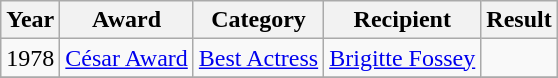<table class="wikitable">
<tr>
<th>Year</th>
<th>Award</th>
<th>Category</th>
<th>Recipient</th>
<th>Result</th>
</tr>
<tr>
<td>1978</td>
<td><a href='#'>César Award</a></td>
<td><a href='#'>Best Actress</a></td>
<td><a href='#'>Brigitte Fossey</a></td>
<td></td>
</tr>
<tr>
</tr>
</table>
